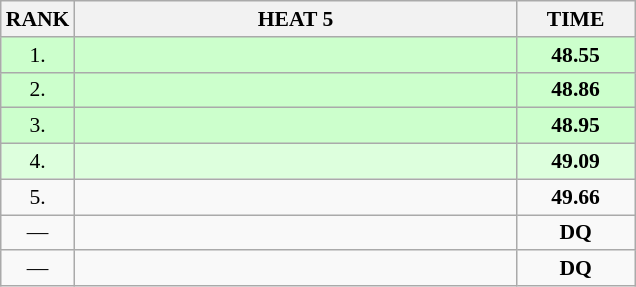<table class="wikitable" style="border-collapse: collapse; font-size: 90%;">
<tr>
<th>RANK</th>
<th style="width: 20em">HEAT 5</th>
<th style="width: 5em">TIME</th>
</tr>
<tr style="background:#ccffcc;">
<td align="center">1.</td>
<td></td>
<td align="center"><strong>48.55</strong></td>
</tr>
<tr style="background:#ccffcc;">
<td align="center">2.</td>
<td></td>
<td align="center"><strong>48.86</strong></td>
</tr>
<tr style="background:#ccffcc;">
<td align="center">3.</td>
<td></td>
<td align="center"><strong>48.95</strong></td>
</tr>
<tr style="background:#ddffdd;">
<td align="center">4.</td>
<td></td>
<td align="center"><strong>49.09</strong></td>
</tr>
<tr>
<td align="center">5.</td>
<td></td>
<td align="center"><strong>49.66</strong></td>
</tr>
<tr>
<td align="center">—</td>
<td></td>
<td align="center"><strong>DQ</strong></td>
</tr>
<tr>
<td align="center">—</td>
<td></td>
<td align="center"><strong>DQ</strong></td>
</tr>
</table>
